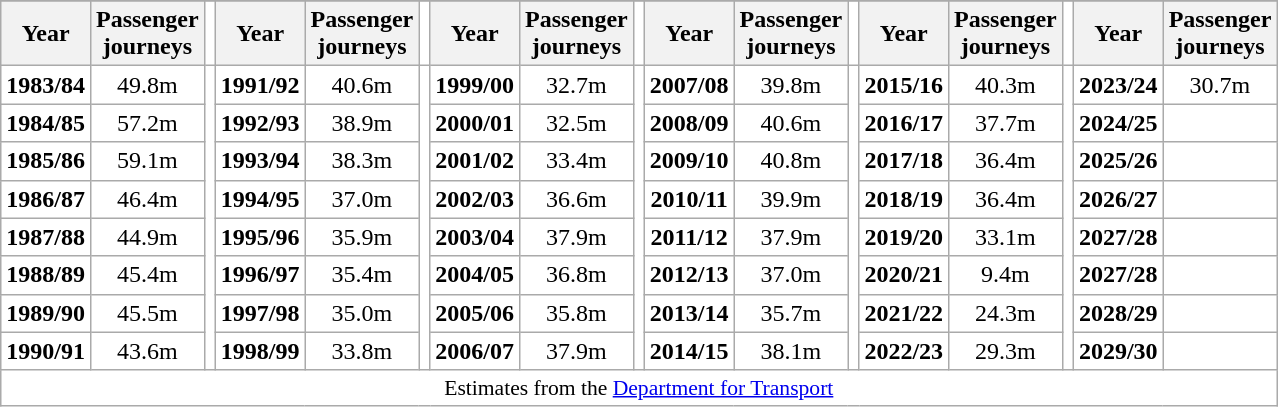<table class="wikitable" style="text-align:center;">
<tr>
</tr>
<tr>
<th>Year</th>
<th>Passenger<br>journeys</th>
<th style="background:#fff; color:#fff;"></th>
<th>Year</th>
<th>Passenger<br>journeys</th>
<th style="background:#fff; color:#fff;"></th>
<th>Year</th>
<th>Passenger<br>journeys</th>
<th style="background:#fff; color:#fff;"></th>
<th>Year</th>
<th>Passenger<br>journeys</th>
<th style="background:#fff; color:#fff;"></th>
<th>Year</th>
<th>Passenger<br>journeys</th>
<th style="background:#fff; color:#fff;"></th>
<th>Year</th>
<th>Passenger<br>journeys</th>
</tr>
<tr>
<th style="background:#fff; color:black;">1983/84</th>
<td style="background:#fff; color:black;">49.8m</td>
<td style="background:#fff; color:#fff;" rowspan="8"></td>
<th style="background:#fff; color:black;">1991/92</th>
<td style="background:#fff; color:black;">40.6m</td>
<td style="background:#fff; color:#fff;" rowspan="8"></td>
<th style="background:#fff; color:black;">1999/00</th>
<td style="background:#fff; color:black;">32.7m</td>
<td style="background:#fff; color:#fff;" rowspan="8"></td>
<th style="background:#fff; color:black;">2007/08</th>
<td style="background:#fff; color:black;">39.8m</td>
<td style="background:#fff; color:#fff;" rowspan="8"></td>
<th style="background:#fff; color:black;">2015/16</th>
<td style="background:#fff; color:black;">40.3m</td>
<td style="background:#fff; color:#fff;" rowspan="8"></td>
<th style="background:#fff; color:black;">2023/24</th>
<td style="background:#fff; color:black;">30.7m</td>
</tr>
<tr>
<th style="background:#fff; color:black;">1984/85</th>
<td style="background:#fff; color:black;">57.2m</td>
<th style="background:#fff; color:black;">1992/93</th>
<td style="background:#fff; color:black;">38.9m</td>
<th style="background:#fff; color:black;">2000/01</th>
<td style="background:#fff; color:black;">32.5m</td>
<th style="background:#fff; color:black;">2008/09</th>
<td style="background:#fff; color:black;">40.6m</td>
<th style="background:#fff; color:black;">2016/17</th>
<td style="background:#fff; color:black;">37.7m</td>
<th style="background:#fff; color:black;">2024/25</th>
<td style="background:#fff; color:black;"></td>
</tr>
<tr>
<th style="background:#fff; color:black;">1985/86</th>
<td style="background:#fff; color:black;">59.1m</td>
<th style="background:#fff; color:black;">1993/94</th>
<td style="background:#fff; color:black;">38.3m</td>
<th style="background:#fff; color:black;">2001/02</th>
<td style="background:#fff; color:black;">33.4m</td>
<th style="background:#fff; color:black;">2009/10</th>
<td style="background:#fff; color:black;">40.8m</td>
<th style="background:#fff; color:black;">2017/18</th>
<td style="background:#fff; color:black;">36.4m</td>
<th style="background:#fff; color:black;">2025/26</th>
<td style="background:#fff; color:black;"></td>
</tr>
<tr>
<th style="background:#fff; color:black;">1986/87</th>
<td style="background:#fff; color:black;">46.4m</td>
<th style="background:#fff; color:black;">1994/95</th>
<td style="background:#fff; color:black;">37.0m</td>
<th style="background:#fff; color:black;">2002/03</th>
<td style="background:#fff; color:black;">36.6m</td>
<th style="background:#fff; color:black;">2010/11</th>
<td style="background:#fff; color:black;">39.9m</td>
<th style="background:#fff; color:black;">2018/19</th>
<td style="background:#fff; color:black;">36.4m</td>
<th style="background:#fff; color:black;">2026/27</th>
<td style="background:#fff; color:black;"></td>
</tr>
<tr>
<th style="background:#fff; color:black;">1987/88</th>
<td style="background:#fff; color:black;">44.9m</td>
<th style="background:#fff; color:black;">1995/96</th>
<td style="background:#fff; color:black;">35.9m</td>
<th style="background:#fff; color:black;">2003/04</th>
<td style="background:#fff; color:black;">37.9m</td>
<th style="background:#fff; color:black;">2011/12</th>
<td style="background:#fff; color:black;">37.9m</td>
<th style="background:#fff; color:black;">2019/20</th>
<td style="background:#fff; color:black;">33.1m</td>
<th style="background:#fff; color:black;">2027/28</th>
<td style="background:#fff; color:black;"></td>
</tr>
<tr>
<th style="background:#fff; color:black;">1988/89</th>
<td style="background:#fff; color:black;">45.4m</td>
<th style="background:#fff; color:black;">1996/97</th>
<td style="background:#fff; color:black;">35.4m</td>
<th style="background:#fff; color:black;">2004/05</th>
<td style="background:#fff; color:black;">36.8m</td>
<th style="background:#fff; color:black;">2012/13</th>
<td style="background:#fff; color:black;">37.0m</td>
<th style="background:#fff; color:black;">2020/21</th>
<td style="background:#fff; color:black;">9.4m</td>
<th style="background:#fff; color:black;">2027/28</th>
<td style="background:#fff; color:black;"></td>
</tr>
<tr>
<th style="background:#fff; color:black;">1989/90</th>
<td style="background:#fff; color:black;">45.5m</td>
<th style="background:#fff; color:black;">1997/98</th>
<td style="background:#fff; color:black;">35.0m</td>
<th style="background:#fff; color:black;">2005/06</th>
<td style="background:#fff; color:black;">35.8m</td>
<th style="background:#fff; color:black;">2013/14</th>
<td style="background:#fff; color:black;">35.7m</td>
<th style="background:#fff; color:black;">2021/22</th>
<td style="background:#fff; color:black;">24.3m</td>
<th style="background:#fff; color:black;">2028/29</th>
<td style="background:#fff; color:black;"></td>
</tr>
<tr>
<th style="background:#fff; color:black;">1990/91</th>
<td style="background:#fff; color:black;">43.6m</td>
<th style="background:#fff; color:black;">1998/99</th>
<td style="background:#fff; color:black;">33.8m</td>
<th style="background:#fff; color:black;">2006/07</th>
<td style="background:#fff; color:black;">37.9m</td>
<th style="background:#fff; color:black;">2014/15</th>
<td style="background:#fff; color:black;">38.1m</td>
<th style="background:#fff; color:black;">2022/23</th>
<td style="background:#fff; color:black;">29.3m</td>
<th style="background:#fff; color:black;">2029/30</th>
<td style="background:#fff; color:black;"></td>
</tr>
<tr>
<td colspan="17" style="background:#fff; font-size:90%;">Estimates from the <a href='#'>Department for Transport</a></td>
</tr>
</table>
